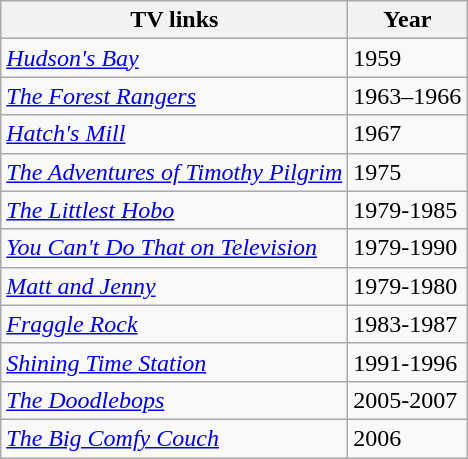<table class="wikitable">
<tr>
<th>TV links</th>
<th>Year</th>
</tr>
<tr>
<td><em><a href='#'>Hudson's Bay</a></em></td>
<td>1959</td>
</tr>
<tr>
<td><em><a href='#'>The Forest Rangers</a></em></td>
<td>1963–1966</td>
</tr>
<tr>
<td><em><a href='#'>Hatch's Mill</a></em></td>
<td>1967</td>
</tr>
<tr>
<td><em><a href='#'>The Adventures of Timothy Pilgrim</a></em></td>
<td>1975</td>
</tr>
<tr>
<td><em><a href='#'>The Littlest Hobo</a></em></td>
<td>1979-1985</td>
</tr>
<tr>
<td><em><a href='#'>You Can't Do That on Television</a></em></td>
<td>1979-1990</td>
</tr>
<tr>
<td><em><a href='#'>Matt and Jenny</a></em></td>
<td>1979-1980</td>
</tr>
<tr>
<td><em><a href='#'>Fraggle Rock</a></em></td>
<td>1983-1987</td>
</tr>
<tr>
<td><em><a href='#'>Shining Time Station</a></em></td>
<td>1991-1996</td>
</tr>
<tr>
<td><em><a href='#'>The Doodlebops</a></em></td>
<td>2005-2007</td>
</tr>
<tr>
<td><em><a href='#'>The Big Comfy Couch</a></em></td>
<td>2006</td>
</tr>
</table>
